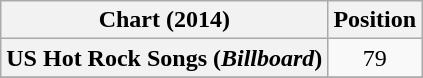<table class="wikitable plainrowheaders">
<tr>
<th>Chart (2014)</th>
<th>Position</th>
</tr>
<tr>
<th scope="row">US Hot Rock Songs (<em>Billboard</em>)</th>
<td style="text-align:center;">79</td>
</tr>
<tr>
</tr>
</table>
